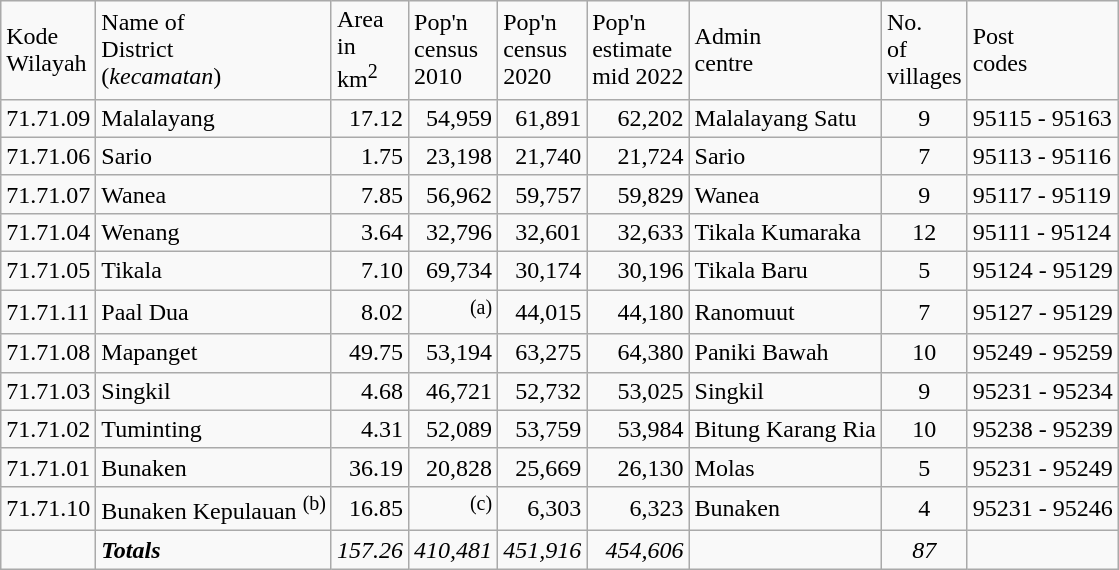<table class="sortable wikitable">
<tr>
<td>Kode <br>Wilayah</td>
<td>Name of<br>District<br>(<em>kecamatan</em>)</td>
<td>Area<br>in<br>km<sup>2</sup></td>
<td>Pop'n<br>census<br>2010</td>
<td>Pop'n<br>census<br>2020</td>
<td>Pop'n<br>estimate<br>mid 2022</td>
<td>Admin<br>centre</td>
<td>No.<br>of<br>villages</td>
<td>Post<br>codes</td>
</tr>
<tr>
<td>71.71.09</td>
<td>Malalayang</td>
<td align=right>17.12</td>
<td align=right>54,959</td>
<td align=right>61,891</td>
<td align=right>62,202</td>
<td>Malalayang Satu</td>
<td align=center>9</td>
<td>95115 - 95163</td>
</tr>
<tr>
<td>71.71.06</td>
<td>Sario</td>
<td align=right>1.75</td>
<td align=right>23,198</td>
<td align=right>21,740</td>
<td align=right>21,724</td>
<td>Sario</td>
<td align=center>7</td>
<td>95113 - 95116</td>
</tr>
<tr>
<td>71.71.07</td>
<td>Wanea</td>
<td align=right>7.85</td>
<td align=right>56,962</td>
<td align=right>59,757</td>
<td align=right>59,829</td>
<td>Wanea</td>
<td align=center>9</td>
<td>95117 - 95119</td>
</tr>
<tr>
<td>71.71.04</td>
<td>Wenang</td>
<td align=right>3.64</td>
<td align=right>32,796</td>
<td align=right>32,601</td>
<td align=right>32,633</td>
<td>Tikala Kumaraka</td>
<td align=center>12</td>
<td>95111 - 95124</td>
</tr>
<tr>
<td>71.71.05</td>
<td>Tikala</td>
<td align=right>7.10</td>
<td align=right>69,734</td>
<td align=right>30,174</td>
<td align=right>30,196</td>
<td>Tikala Baru</td>
<td align=center>5</td>
<td>95124 - 95129</td>
</tr>
<tr>
<td>71.71.11</td>
<td>Paal Dua</td>
<td align=right>8.02</td>
<td align=right><sup>(a)</sup></td>
<td align=right>44,015</td>
<td align=right>44,180</td>
<td>Ranomuut</td>
<td align=center>7</td>
<td>95127 - 95129</td>
</tr>
<tr>
<td>71.71.08</td>
<td>Mapanget</td>
<td align=right>49.75</td>
<td align=right>53,194</td>
<td align=right>63,275</td>
<td align=right>64,380</td>
<td>Paniki Bawah</td>
<td align=center>10</td>
<td>95249 - 95259</td>
</tr>
<tr>
<td>71.71.03</td>
<td>Singkil</td>
<td align=right>4.68</td>
<td align=right>46,721</td>
<td align=right>52,732</td>
<td align=right>53,025</td>
<td>Singkil</td>
<td align=center>9</td>
<td>95231 - 95234</td>
</tr>
<tr>
<td>71.71.02</td>
<td>Tuminting</td>
<td align=right>4.31</td>
<td align=right>52,089</td>
<td align=right>53,759</td>
<td align=right>53,984</td>
<td>Bitung Karang Ria</td>
<td align=center>10</td>
<td>95238 - 95239</td>
</tr>
<tr>
<td>71.71.01</td>
<td>Bunaken</td>
<td align=right>36.19</td>
<td align=right>20,828</td>
<td align=right>25,669</td>
<td align=right>26,130</td>
<td>Molas</td>
<td align=center>5</td>
<td>95231 - 95249</td>
</tr>
<tr>
<td>71.71.10</td>
<td>Bunaken Kepulauan <sup>(b)</sup></td>
<td align=right>16.85</td>
<td align=right><sup>(c)</sup></td>
<td align=right>6,303</td>
<td align=right>6,323</td>
<td>Bunaken</td>
<td align=center>4</td>
<td>95231 - 95246</td>
</tr>
<tr>
<td></td>
<td><strong><em>Totals</em></strong></td>
<td align=right><em>157.26</em></td>
<td align=right><em>410,481</em></td>
<td align=right><em>451,916</em></td>
<td align=right><em>454,606</em></td>
<td></td>
<td align=center><em>87</em></td>
<td></td>
</tr>
</table>
